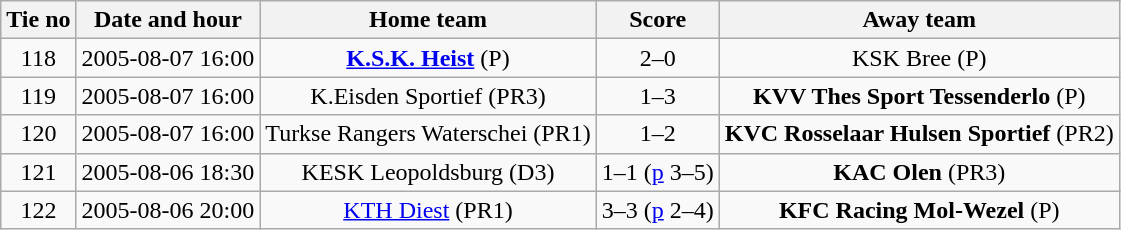<table class="wikitable" style="text-align: center">
<tr>
<th>Tie no</th>
<th>Date and hour</th>
<th>Home team</th>
<th>Score</th>
<th>Away team</th>
</tr>
<tr>
<td>118</td>
<td>2005-08-07 16:00</td>
<td><strong><a href='#'>K.S.K. Heist</a></strong> (P)</td>
<td>2–0</td>
<td>KSK Bree (P)</td>
</tr>
<tr>
<td>119</td>
<td>2005-08-07 16:00</td>
<td>K.Eisden Sportief (PR3)</td>
<td>1–3</td>
<td><strong>KVV Thes Sport Tessenderlo</strong> (P)</td>
</tr>
<tr>
<td>120</td>
<td>2005-08-07 16:00</td>
<td>Turkse Rangers Waterschei (PR1)</td>
<td>1–2</td>
<td><strong>KVC Rosselaar Hulsen Sportief</strong> (PR2)</td>
</tr>
<tr>
<td>121</td>
<td>2005-08-06 18:30</td>
<td>KESK Leopoldsburg (D3)</td>
<td>1–1 (<a href='#'>p</a> 3–5)</td>
<td><strong>KAC Olen</strong> (PR3)</td>
</tr>
<tr>
<td>122</td>
<td>2005-08-06 20:00</td>
<td><a href='#'>KTH Diest</a> (PR1)</td>
<td>3–3 (<a href='#'>p</a> 2–4)</td>
<td><strong>KFC Racing Mol-Wezel</strong> (P)</td>
</tr>
</table>
